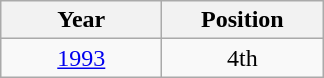<table class="wikitable" style="text-align: center;">
<tr>
<th width="100">Year</th>
<th width="100">Position</th>
</tr>
<tr>
<td> <a href='#'>1993</a></td>
<td>4th</td>
</tr>
</table>
